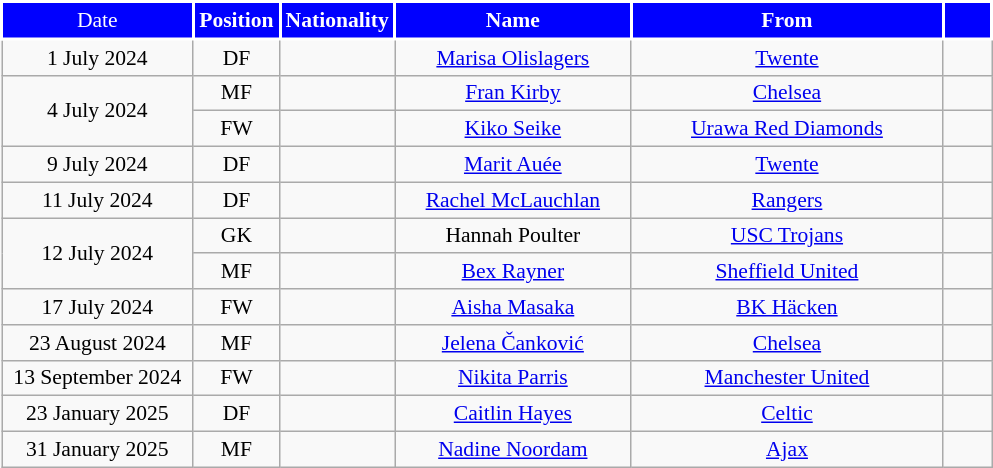<table class="wikitable" style="text-align:center; font-size:90%; ">
<tr>
<td style="background:#0000FF;color:white;border:2px solid #ffffff; width:120px;" scope="col">Date</td>
<th style="background:#0000FF;color:white;border:2px solid #ffffff; width:50px;" scope="col">Position</th>
<th style="background:#0000FF;color:white;border:2px solid #ffffff; width:50px;" scope="col">Nationality</th>
<th style="background:#0000FF;color:white;border:2px solid #ffffff; width:150px;" scope="col">Name</th>
<th style="background:#0000FF;color:white;border:2px solid #ffffff; width:200px;" scope="col">From</th>
<th style="background:#0000FF;color:white;border:2px solid #ffffff; width:25px;" scope="col"></th>
</tr>
<tr>
<td>1 July 2024</td>
<td>DF</td>
<td></td>
<td><a href='#'>Marisa Olislagers</a></td>
<td> <a href='#'>Twente</a></td>
<td></td>
</tr>
<tr>
<td rowspan=2>4 July 2024</td>
<td>MF</td>
<td></td>
<td><a href='#'>Fran Kirby</a></td>
<td> <a href='#'>Chelsea</a></td>
<td></td>
</tr>
<tr>
<td>FW</td>
<td></td>
<td><a href='#'>Kiko Seike</a></td>
<td> <a href='#'>Urawa Red Diamonds</a></td>
<td></td>
</tr>
<tr>
<td>9 July 2024</td>
<td>DF</td>
<td></td>
<td><a href='#'>Marit Auée</a></td>
<td> <a href='#'>Twente</a></td>
<td></td>
</tr>
<tr>
<td>11 July 2024</td>
<td>DF</td>
<td></td>
<td><a href='#'>Rachel McLauchlan</a></td>
<td> <a href='#'>Rangers</a></td>
<td></td>
</tr>
<tr>
<td rowspan=2>12 July 2024</td>
<td>GK</td>
<td></td>
<td>Hannah Poulter</td>
<td> <a href='#'>USC Trojans</a></td>
<td></td>
</tr>
<tr>
<td>MF</td>
<td></td>
<td><a href='#'>Bex Rayner</a></td>
<td> <a href='#'>Sheffield United</a></td>
<td></td>
</tr>
<tr>
<td>17 July 2024</td>
<td>FW</td>
<td></td>
<td><a href='#'>Aisha Masaka</a></td>
<td> <a href='#'>BK Häcken</a></td>
<td></td>
</tr>
<tr>
<td>23 August 2024</td>
<td>MF</td>
<td></td>
<td><a href='#'>Jelena Čanković</a></td>
<td> <a href='#'>Chelsea</a></td>
<td></td>
</tr>
<tr>
<td>13 September 2024</td>
<td>FW</td>
<td></td>
<td><a href='#'>Nikita Parris</a></td>
<td> <a href='#'>Manchester United</a></td>
<td></td>
</tr>
<tr>
<td>23 January 2025</td>
<td>DF</td>
<td></td>
<td><a href='#'>Caitlin Hayes</a></td>
<td> <a href='#'>Celtic</a></td>
<td></td>
</tr>
<tr>
<td>31 January 2025</td>
<td>MF</td>
<td></td>
<td><a href='#'>Nadine Noordam</a></td>
<td> <a href='#'>Ajax</a></td>
<td></td>
</tr>
</table>
